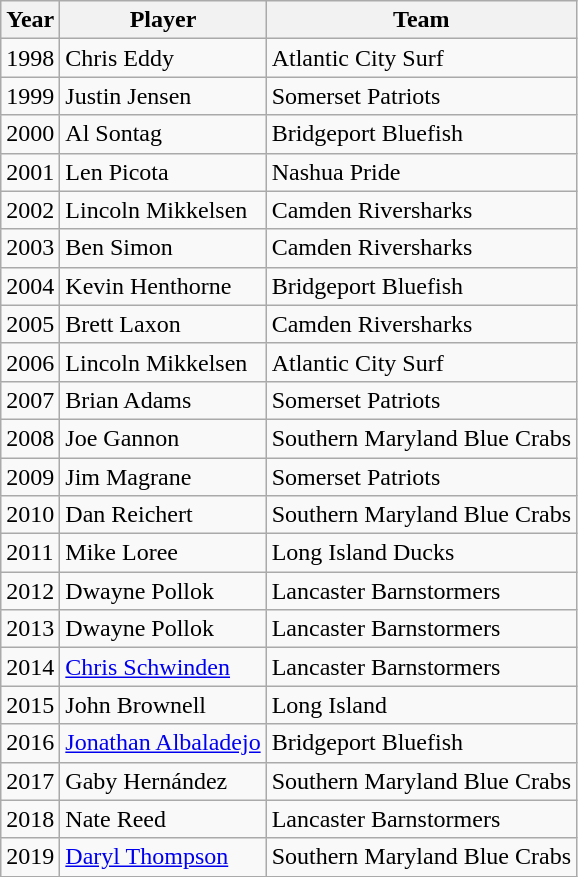<table class="wikitable">
<tr>
<th>Year</th>
<th>Player</th>
<th>Team</th>
</tr>
<tr>
<td>1998</td>
<td>Chris Eddy</td>
<td>Atlantic City Surf</td>
</tr>
<tr>
<td>1999</td>
<td>Justin Jensen</td>
<td>Somerset Patriots</td>
</tr>
<tr>
<td>2000</td>
<td>Al Sontag</td>
<td>Bridgeport Bluefish</td>
</tr>
<tr>
<td>2001</td>
<td>Len Picota</td>
<td>Nashua Pride</td>
</tr>
<tr>
<td>2002</td>
<td>Lincoln Mikkelsen</td>
<td>Camden Riversharks</td>
</tr>
<tr>
<td>2003</td>
<td>Ben Simon</td>
<td>Camden Riversharks</td>
</tr>
<tr>
<td>2004</td>
<td>Kevin Henthorne</td>
<td>Bridgeport Bluefish</td>
</tr>
<tr>
<td>2005</td>
<td>Brett Laxon</td>
<td>Camden Riversharks</td>
</tr>
<tr>
<td>2006</td>
<td>Lincoln Mikkelsen</td>
<td>Atlantic City Surf</td>
</tr>
<tr>
<td>2007</td>
<td>Brian Adams</td>
<td>Somerset Patriots</td>
</tr>
<tr>
<td>2008</td>
<td>Joe Gannon</td>
<td>Southern Maryland Blue Crabs</td>
</tr>
<tr>
<td>2009</td>
<td>Jim Magrane</td>
<td>Somerset Patriots</td>
</tr>
<tr>
<td>2010</td>
<td>Dan Reichert</td>
<td>Southern Maryland Blue Crabs</td>
</tr>
<tr>
<td>2011</td>
<td>Mike Loree</td>
<td>Long Island Ducks</td>
</tr>
<tr>
<td>2012</td>
<td>Dwayne Pollok</td>
<td>Lancaster Barnstormers</td>
</tr>
<tr>
<td>2013</td>
<td>Dwayne Pollok</td>
<td>Lancaster Barnstormers</td>
</tr>
<tr>
<td>2014</td>
<td><a href='#'>Chris Schwinden</a></td>
<td>Lancaster Barnstormers</td>
</tr>
<tr>
<td>2015</td>
<td>John Brownell</td>
<td>Long Island</td>
</tr>
<tr>
<td>2016</td>
<td><a href='#'>Jonathan Albaladejo</a></td>
<td>Bridgeport Bluefish</td>
</tr>
<tr>
<td>2017</td>
<td>Gaby Hernández</td>
<td>Southern Maryland Blue Crabs</td>
</tr>
<tr>
<td>2018</td>
<td>Nate Reed</td>
<td>Lancaster Barnstormers</td>
</tr>
<tr>
<td>2019</td>
<td><a href='#'>Daryl Thompson</a></td>
<td>Southern Maryland Blue Crabs</td>
</tr>
</table>
